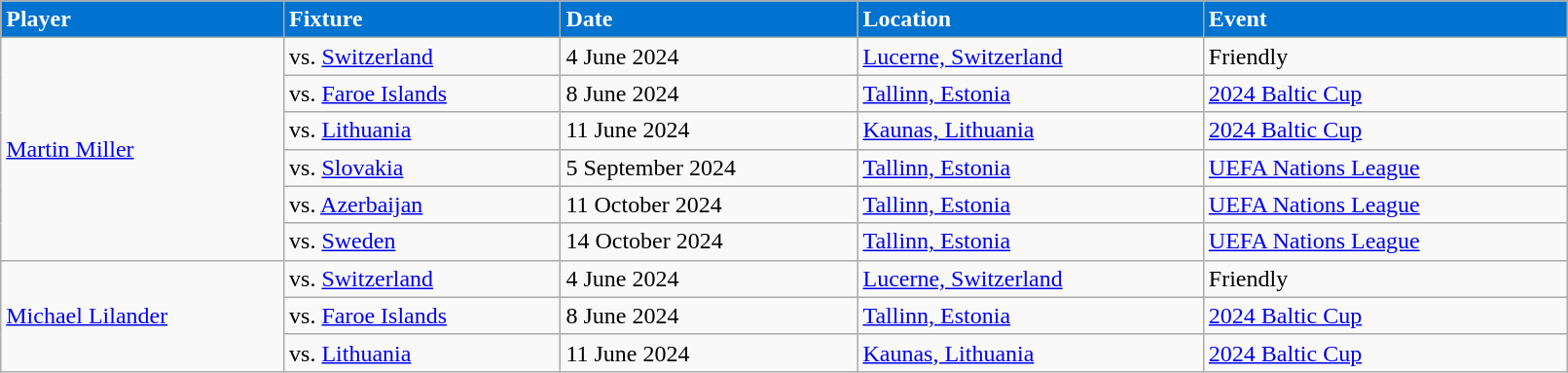<table class="wikitable" style="width:85%;">
<tr>
<th style="background:#0072CF; color:white; text-align:left;">Player</th>
<th style="background:#0072CF; color:white; text-align:left;">Fixture</th>
<th style="background:#0072CF; color:white; text-align:left;">Date</th>
<th style="background:#0072CF; color:white; text-align:left;">Location</th>
<th style="background:#0072CF; color:white; text-align:left;">Event</th>
</tr>
<tr>
<td rowspan="6"><a href='#'>Martin Miller</a></td>
<td>vs.  <a href='#'>Switzerland</a></td>
<td>4 June 2024</td>
<td><a href='#'>Lucerne, Switzerland</a></td>
<td>Friendly</td>
</tr>
<tr>
<td>vs.  <a href='#'>Faroe Islands</a></td>
<td>8 June 2024</td>
<td><a href='#'>Tallinn, Estonia</a></td>
<td><a href='#'>2024 Baltic Cup</a></td>
</tr>
<tr>
<td>vs.  <a href='#'>Lithuania</a></td>
<td>11 June 2024</td>
<td><a href='#'>Kaunas, Lithuania</a></td>
<td><a href='#'>2024 Baltic Cup</a></td>
</tr>
<tr>
<td>vs.  <a href='#'>Slovakia</a></td>
<td>5 September 2024</td>
<td><a href='#'>Tallinn, Estonia</a></td>
<td><a href='#'>UEFA Nations League</a></td>
</tr>
<tr>
<td>vs.  <a href='#'>Azerbaijan</a></td>
<td>11 October 2024</td>
<td><a href='#'>Tallinn, Estonia</a></td>
<td><a href='#'>UEFA Nations League</a></td>
</tr>
<tr>
<td>vs.  <a href='#'>Sweden</a></td>
<td>14 October 2024</td>
<td><a href='#'>Tallinn, Estonia</a></td>
<td><a href='#'>UEFA Nations League</a></td>
</tr>
<tr>
<td rowspan="3"><a href='#'>Michael Lilander</a></td>
<td>vs.  <a href='#'>Switzerland</a></td>
<td>4 June 2024</td>
<td><a href='#'>Lucerne, Switzerland</a></td>
<td>Friendly</td>
</tr>
<tr>
<td>vs.  <a href='#'>Faroe Islands</a></td>
<td>8 June 2024</td>
<td><a href='#'>Tallinn, Estonia</a></td>
<td><a href='#'>2024 Baltic Cup</a></td>
</tr>
<tr>
<td>vs.  <a href='#'>Lithuania</a></td>
<td>11 June 2024</td>
<td><a href='#'>Kaunas, Lithuania</a></td>
<td><a href='#'>2024 Baltic Cup</a></td>
</tr>
</table>
